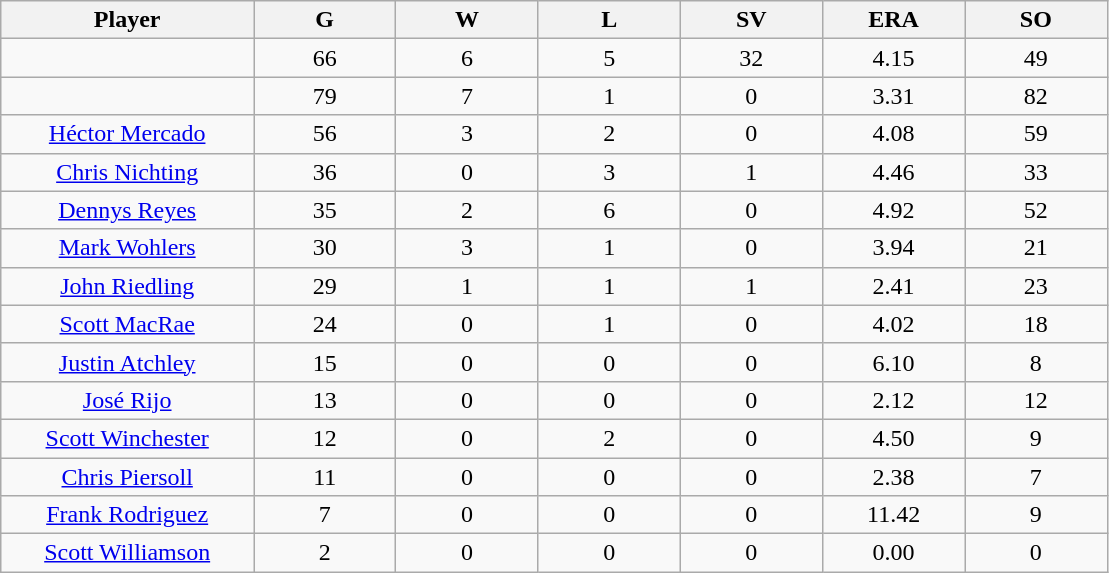<table class="wikitable sortable">
<tr>
<th bgcolor="#DDDDFF" width="16%">Player</th>
<th bgcolor="#DDDDFF" width="9%">G</th>
<th bgcolor="#DDDDFF" width="9%">W</th>
<th bgcolor="#DDDDFF" width="9%">L</th>
<th bgcolor="#DDDDFF" width="9%">SV</th>
<th bgcolor="#DDDDFF" width="9%">ERA</th>
<th bgcolor="#DDDDFF" width="9%">SO</th>
</tr>
<tr align="center">
<td></td>
<td>66</td>
<td>6</td>
<td>5</td>
<td>32</td>
<td>4.15</td>
<td>49</td>
</tr>
<tr align="center">
<td></td>
<td>79</td>
<td>7</td>
<td>1</td>
<td>0</td>
<td>3.31</td>
<td>82</td>
</tr>
<tr align="center">
<td><a href='#'>Héctor Mercado</a></td>
<td>56</td>
<td>3</td>
<td>2</td>
<td>0</td>
<td>4.08</td>
<td>59</td>
</tr>
<tr align=center>
<td><a href='#'>Chris Nichting</a></td>
<td>36</td>
<td>0</td>
<td>3</td>
<td>1</td>
<td>4.46</td>
<td>33</td>
</tr>
<tr align=center>
<td><a href='#'>Dennys Reyes</a></td>
<td>35</td>
<td>2</td>
<td>6</td>
<td>0</td>
<td>4.92</td>
<td>52</td>
</tr>
<tr align=center>
<td><a href='#'>Mark Wohlers</a></td>
<td>30</td>
<td>3</td>
<td>1</td>
<td>0</td>
<td>3.94</td>
<td>21</td>
</tr>
<tr align=center>
<td><a href='#'>John Riedling</a></td>
<td>29</td>
<td>1</td>
<td>1</td>
<td>1</td>
<td>2.41</td>
<td>23</td>
</tr>
<tr align=center>
<td><a href='#'>Scott MacRae</a></td>
<td>24</td>
<td>0</td>
<td>1</td>
<td>0</td>
<td>4.02</td>
<td>18</td>
</tr>
<tr align=center>
<td><a href='#'>Justin Atchley</a></td>
<td>15</td>
<td>0</td>
<td>0</td>
<td>0</td>
<td>6.10</td>
<td>8</td>
</tr>
<tr align=center>
<td><a href='#'>José Rijo</a></td>
<td>13</td>
<td>0</td>
<td>0</td>
<td>0</td>
<td>2.12</td>
<td>12</td>
</tr>
<tr align=center>
<td><a href='#'>Scott Winchester</a></td>
<td>12</td>
<td>0</td>
<td>2</td>
<td>0</td>
<td>4.50</td>
<td>9</td>
</tr>
<tr align=center>
<td><a href='#'>Chris Piersoll</a></td>
<td>11</td>
<td>0</td>
<td>0</td>
<td>0</td>
<td>2.38</td>
<td>7</td>
</tr>
<tr align=center>
<td><a href='#'>Frank Rodriguez</a></td>
<td>7</td>
<td>0</td>
<td>0</td>
<td>0</td>
<td>11.42</td>
<td>9</td>
</tr>
<tr align=center>
<td><a href='#'>Scott Williamson</a></td>
<td>2</td>
<td>0</td>
<td>0</td>
<td>0</td>
<td>0.00</td>
<td>0</td>
</tr>
</table>
